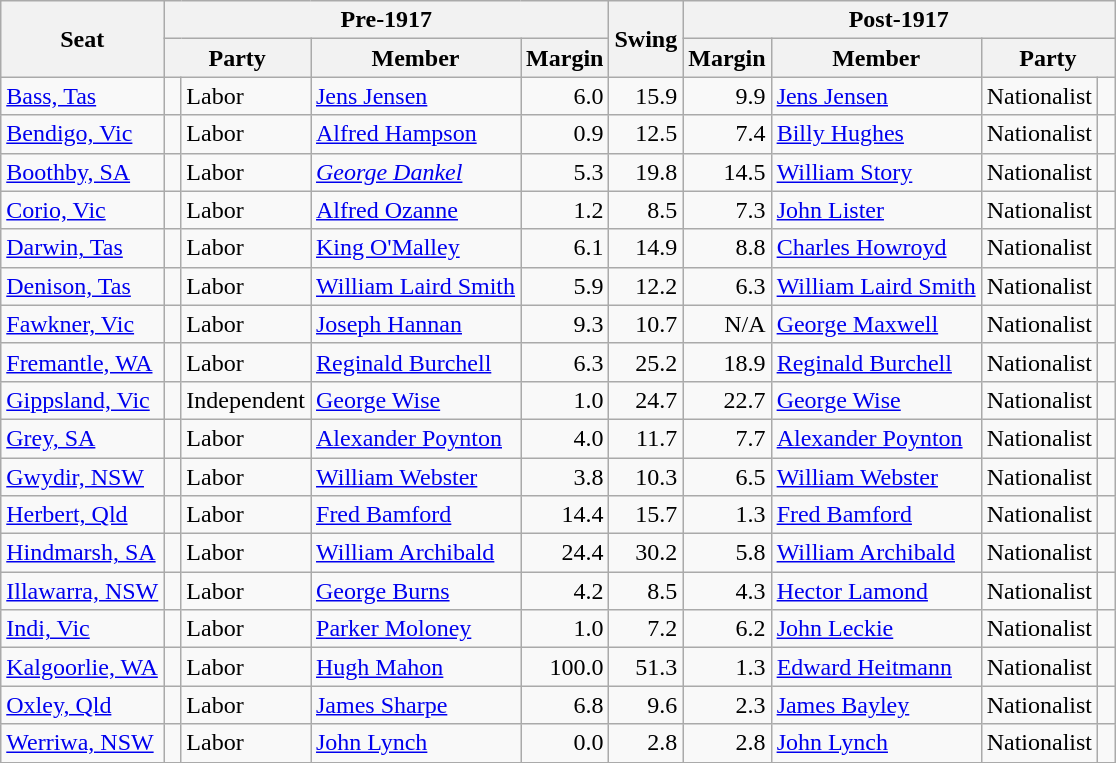<table class="wikitable">
<tr>
<th rowspan="2">Seat</th>
<th colspan="4">Pre-1917</th>
<th rowspan="2">Swing</th>
<th colspan="4">Post-1917</th>
</tr>
<tr>
<th colspan="2">Party</th>
<th>Member</th>
<th>Margin</th>
<th>Margin</th>
<th>Member</th>
<th colspan="2">Party</th>
</tr>
<tr>
<td><a href='#'>Bass, Tas</a></td>
<td> </td>
<td>Labor</td>
<td><a href='#'>Jens Jensen</a></td>
<td style="text-align:right;">6.0</td>
<td style="text-align:right;">15.9</td>
<td style="text-align:right;">9.9</td>
<td><a href='#'>Jens Jensen</a></td>
<td>Nationalist</td>
<td> </td>
</tr>
<tr>
<td><a href='#'>Bendigo, Vic</a></td>
<td> </td>
<td>Labor</td>
<td><a href='#'>Alfred Hampson</a></td>
<td style="text-align:right;">0.9</td>
<td style="text-align:right;">12.5</td>
<td style="text-align:right;">7.4</td>
<td><a href='#'>Billy Hughes</a></td>
<td>Nationalist</td>
<td> </td>
</tr>
<tr>
<td><a href='#'>Boothby, SA</a></td>
<td> </td>
<td>Labor</td>
<td><em><a href='#'>George Dankel</a></em></td>
<td style="text-align:right;">5.3</td>
<td style="text-align:right;">19.8</td>
<td style="text-align:right;">14.5</td>
<td><a href='#'>William Story</a></td>
<td>Nationalist</td>
<td> </td>
</tr>
<tr>
<td><a href='#'>Corio, Vic</a></td>
<td> </td>
<td>Labor</td>
<td><a href='#'>Alfred Ozanne</a></td>
<td style="text-align:right;">1.2</td>
<td style="text-align:right;">8.5</td>
<td style="text-align:right;">7.3</td>
<td><a href='#'>John Lister</a></td>
<td>Nationalist</td>
<td> </td>
</tr>
<tr>
<td><a href='#'>Darwin, Tas</a></td>
<td> </td>
<td>Labor</td>
<td><a href='#'>King O'Malley</a></td>
<td style="text-align:right;">6.1</td>
<td style="text-align:right;">14.9</td>
<td style="text-align:right;">8.8</td>
<td><a href='#'>Charles Howroyd</a></td>
<td>Nationalist</td>
<td> </td>
</tr>
<tr>
<td><a href='#'>Denison, Tas</a></td>
<td> </td>
<td>Labor</td>
<td><a href='#'>William Laird Smith</a></td>
<td style="text-align:right;">5.9</td>
<td style="text-align:right;">12.2</td>
<td style="text-align:right;">6.3</td>
<td><a href='#'>William Laird Smith</a></td>
<td>Nationalist</td>
<td> </td>
</tr>
<tr>
<td><a href='#'>Fawkner, Vic</a></td>
<td> </td>
<td>Labor</td>
<td><a href='#'>Joseph Hannan</a></td>
<td style="text-align:right;">9.3</td>
<td style="text-align:right;">10.7</td>
<td style="text-align:right;">N/A</td>
<td><a href='#'>George Maxwell</a></td>
<td>Nationalist</td>
<td> </td>
</tr>
<tr>
<td><a href='#'>Fremantle, WA</a></td>
<td> </td>
<td>Labor</td>
<td><a href='#'>Reginald Burchell</a></td>
<td style="text-align:right;">6.3</td>
<td style="text-align:right;">25.2</td>
<td style="text-align:right;">18.9</td>
<td><a href='#'>Reginald Burchell</a></td>
<td>Nationalist</td>
<td> </td>
</tr>
<tr>
<td><a href='#'>Gippsland, Vic</a></td>
<td> </td>
<td>Independent</td>
<td><a href='#'>George Wise</a></td>
<td style="text-align:right;">1.0</td>
<td style="text-align:right;">24.7</td>
<td style="text-align:right;">22.7</td>
<td><a href='#'>George Wise</a></td>
<td>Nationalist</td>
<td> </td>
</tr>
<tr>
<td><a href='#'>Grey, SA</a></td>
<td> </td>
<td>Labor</td>
<td><a href='#'>Alexander Poynton</a></td>
<td style="text-align:right;">4.0</td>
<td style="text-align:right;">11.7</td>
<td style="text-align:right;">7.7</td>
<td><a href='#'>Alexander Poynton</a></td>
<td>Nationalist</td>
<td> </td>
</tr>
<tr>
<td><a href='#'>Gwydir, NSW</a></td>
<td> </td>
<td>Labor</td>
<td><a href='#'>William Webster</a></td>
<td style="text-align:right;">3.8</td>
<td style="text-align:right;">10.3</td>
<td style="text-align:right;">6.5</td>
<td><a href='#'>William Webster</a></td>
<td>Nationalist</td>
<td> </td>
</tr>
<tr>
<td><a href='#'>Herbert, Qld</a></td>
<td> </td>
<td>Labor</td>
<td><a href='#'>Fred Bamford</a></td>
<td style="text-align:right;">14.4</td>
<td style="text-align:right;">15.7</td>
<td style="text-align:right;">1.3</td>
<td><a href='#'>Fred Bamford</a></td>
<td>Nationalist</td>
<td> </td>
</tr>
<tr>
<td><a href='#'>Hindmarsh, SA</a></td>
<td> </td>
<td>Labor</td>
<td><a href='#'>William Archibald</a></td>
<td style="text-align:right;">24.4</td>
<td style="text-align:right;">30.2</td>
<td style="text-align:right;">5.8</td>
<td><a href='#'>William Archibald</a></td>
<td>Nationalist</td>
<td> </td>
</tr>
<tr>
<td><a href='#'>Illawarra, NSW</a></td>
<td> </td>
<td>Labor</td>
<td><a href='#'>George Burns</a></td>
<td style="text-align:right;">4.2</td>
<td style="text-align:right;">8.5</td>
<td style="text-align:right;">4.3</td>
<td><a href='#'>Hector Lamond</a></td>
<td>Nationalist</td>
<td> </td>
</tr>
<tr>
<td><a href='#'>Indi, Vic</a></td>
<td> </td>
<td>Labor</td>
<td><a href='#'>Parker Moloney</a></td>
<td style="text-align:right;">1.0</td>
<td style="text-align:right;">7.2</td>
<td style="text-align:right;">6.2</td>
<td><a href='#'>John Leckie</a></td>
<td>Nationalist</td>
<td> </td>
</tr>
<tr>
<td><a href='#'>Kalgoorlie, WA</a></td>
<td> </td>
<td>Labor</td>
<td><a href='#'>Hugh Mahon</a></td>
<td style="text-align:right;">100.0</td>
<td style="text-align:right;">51.3</td>
<td style="text-align:right;">1.3</td>
<td><a href='#'>Edward Heitmann</a></td>
<td>Nationalist</td>
<td> </td>
</tr>
<tr>
<td><a href='#'>Oxley, Qld</a></td>
<td> </td>
<td>Labor</td>
<td><a href='#'>James Sharpe</a></td>
<td style="text-align:right;">6.8</td>
<td style="text-align:right;">9.6</td>
<td style="text-align:right;">2.3</td>
<td><a href='#'>James Bayley</a></td>
<td>Nationalist</td>
<td> </td>
</tr>
<tr>
<td><a href='#'>Werriwa, NSW</a></td>
<td> </td>
<td>Labor</td>
<td><a href='#'>John Lynch</a></td>
<td style="text-align:right;">0.0</td>
<td style="text-align:right;">2.8</td>
<td style="text-align:right;">2.8</td>
<td><a href='#'>John Lynch</a></td>
<td>Nationalist</td>
<td> </td>
</tr>
<tr>
</tr>
</table>
